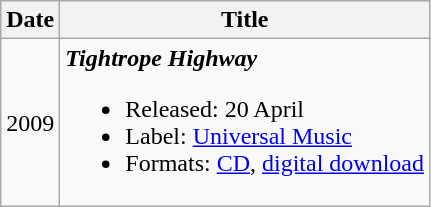<table class="wikitable">
<tr>
<th>Date</th>
<th>Title</th>
</tr>
<tr>
<td align="left" valign="center">2009</td>
<td align="left" valign="center"><strong><em>Tightrope Highway</em></strong><br><ul><li>Released: 20 April</li><li>Label: <a href='#'>Universal Music</a></li><li>Formats: <a href='#'>CD</a>, <a href='#'>digital download</a></li></ul></td>
</tr>
</table>
